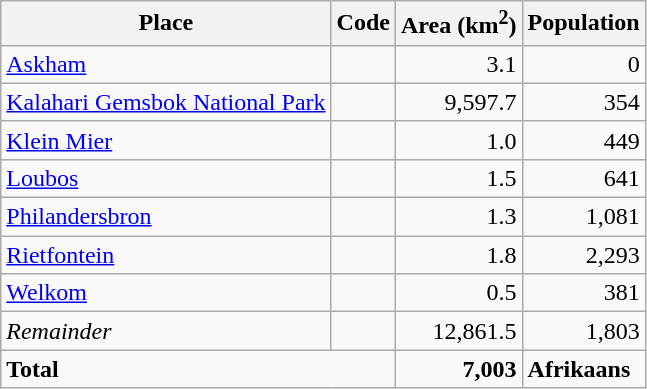<table class="wikitable sortable">
<tr>
<th>Place</th>
<th>Code</th>
<th>Area (km<sup>2</sup>)</th>
<th>Population</th>
</tr>
<tr>
<td><a href='#'>Askham</a></td>
<td></td>
<td align=right>3.1</td>
<td align=right>0</td>
</tr>
<tr>
<td><a href='#'>Kalahari Gemsbok National Park</a></td>
<td></td>
<td align=right>9,597.7</td>
<td align=right>354</td>
</tr>
<tr>
<td><a href='#'>Klein Mier</a></td>
<td></td>
<td align=right>1.0</td>
<td align=right>449</td>
</tr>
<tr>
<td><a href='#'>Loubos</a></td>
<td></td>
<td align=right>1.5</td>
<td align=right>641</td>
</tr>
<tr>
<td><a href='#'>Philandersbron</a></td>
<td></td>
<td align=right>1.3</td>
<td align=right>1,081</td>
</tr>
<tr>
<td><a href='#'>Rietfontein</a></td>
<td></td>
<td align=right>1.8</td>
<td align=right>2,293</td>
</tr>
<tr>
<td><a href='#'>Welkom</a></td>
<td></td>
<td align=right>0.5</td>
<td align=right>381</td>
</tr>
<tr>
<td><em>Remainder</em></td>
<td></td>
<td align=right>12,861.5</td>
<td align=right>1,803</td>
</tr>
<tr>
<td colspan=2><strong>Total</strong></td>
<td align=right><strong>7,003</strong></td>
<td><strong>Afrikaans</strong></td>
</tr>
</table>
